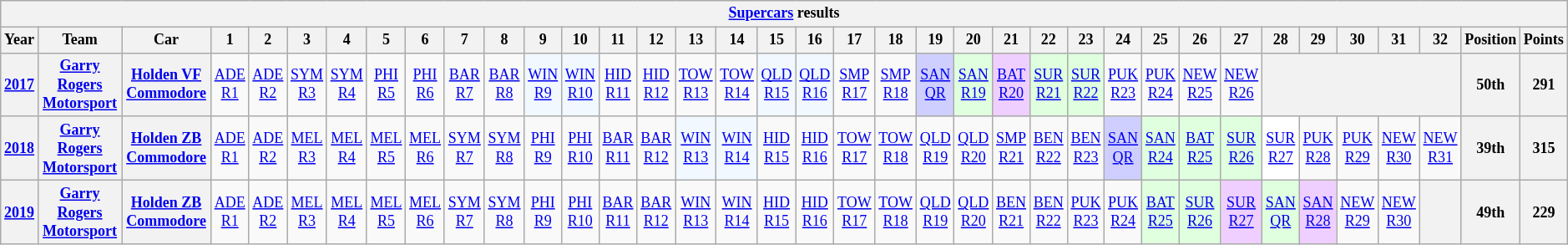<table class="wikitable" style="text-align:center; font-size:75%">
<tr>
<th colspan=45><a href='#'>Supercars</a> results</th>
</tr>
<tr>
<th>Year</th>
<th>Team</th>
<th>Car</th>
<th>1</th>
<th>2</th>
<th>3</th>
<th>4</th>
<th>5</th>
<th>6</th>
<th>7</th>
<th>8</th>
<th>9</th>
<th>10</th>
<th>11</th>
<th>12</th>
<th>13</th>
<th>14</th>
<th>15</th>
<th>16</th>
<th>17</th>
<th>18</th>
<th>19</th>
<th>20</th>
<th>21</th>
<th>22</th>
<th>23</th>
<th>24</th>
<th>25</th>
<th>26</th>
<th>27</th>
<th>28</th>
<th>29</th>
<th>30</th>
<th>31</th>
<th>32</th>
<th>Position</th>
<th>Points</th>
</tr>
<tr>
<th><a href='#'>2017</a></th>
<th><a href='#'>Garry Rogers Motorsport</a></th>
<th><a href='#'>Holden VF Commodore</a></th>
<td><a href='#'>ADE<br>R1</a></td>
<td><a href='#'>ADE<br>R2</a></td>
<td><a href='#'>SYM<br>R3</a></td>
<td><a href='#'>SYM<br>R4</a></td>
<td><a href='#'>PHI<br>R5</a></td>
<td><a href='#'>PHI<br>R6</a></td>
<td><a href='#'>BAR<br>R7</a></td>
<td><a href='#'>BAR<br>R8</a></td>
<td style="background: #f1f8ff"><a href='#'>WIN<br>R9</a><br></td>
<td style="background: #f1f8ff"><a href='#'>WIN<br>R10</a><br></td>
<td><a href='#'>HID<br>R11</a></td>
<td><a href='#'>HID<br>R12</a></td>
<td><a href='#'>TOW<br>R13</a></td>
<td><a href='#'>TOW<br>R14</a></td>
<td style="background: #F1F8FF"><a href='#'>QLD<br>R15</a><br></td>
<td style="background: #F1F8FF"><a href='#'>QLD<br>R16</a><br></td>
<td><a href='#'>SMP<br>R17</a></td>
<td><a href='#'>SMP<br>R18</a></td>
<td style="background: #cfcfff"><a href='#'>SAN<br>QR</a><br></td>
<td style="background: #dfffdf"><a href='#'>SAN<br>R19</a><br></td>
<td style="background: #efcfff"><a href='#'>BAT<br>R20</a><br></td>
<td style="background: #dfffdf"><a href='#'>SUR<br>R21</a><br></td>
<td style="background: #dfffdf"><a href='#'>SUR<br>R22</a><br></td>
<td><a href='#'>PUK<br>R23</a></td>
<td><a href='#'>PUK<br>R24</a></td>
<td><a href='#'>NEW<br>R25</a></td>
<td><a href='#'>NEW<br>R26</a></td>
<th colspan=5></th>
<th>50th</th>
<th>291</th>
</tr>
<tr>
<th><a href='#'>2018</a></th>
<th><a href='#'>Garry Rogers Motorsport</a></th>
<th><a href='#'>Holden ZB Commodore</a></th>
<td><a href='#'>ADE<br>R1</a></td>
<td><a href='#'>ADE<br>R2</a></td>
<td><a href='#'>MEL<br>R3</a></td>
<td><a href='#'>MEL<br>R4</a></td>
<td><a href='#'>MEL<br>R5</a></td>
<td><a href='#'>MEL<br>R6</a></td>
<td><a href='#'>SYM<br>R7</a></td>
<td><a href='#'>SYM<br>R8</a></td>
<td><a href='#'>PHI<br>R9</a></td>
<td><a href='#'>PHI<br>R10</a></td>
<td><a href='#'>BAR<br>R11</a></td>
<td><a href='#'>BAR<br>R12</a></td>
<td style="background: #f1f8ff"><a href='#'>WIN<br>R13</a><br></td>
<td style="background: #f1f8ff"><a href='#'>WIN<br>R14</a><br></td>
<td><a href='#'>HID<br>R15</a></td>
<td><a href='#'>HID<br>R16</a></td>
<td><a href='#'>TOW<br>R17</a></td>
<td><a href='#'>TOW<br>R18</a></td>
<td><a href='#'>QLD<br>R19</a></td>
<td><a href='#'>QLD<br>R20</a></td>
<td><a href='#'>SMP<br>R21</a></td>
<td><a href='#'>BEN<br>R22</a></td>
<td><a href='#'>BEN<br>R23</a></td>
<td style="background: #cfcfff"><a href='#'>SAN<br>QR</a><br></td>
<td style="background: #dfffdf"><a href='#'>SAN<br>R24</a><br></td>
<td style="background: #dfffdf"><a href='#'>BAT<br>R25</a><br></td>
<td style="background: #dfffdf"><a href='#'>SUR<br>R26</a><br></td>
<td style="background: #ffffff"><a href='#'>SUR<br>R27</a><br></td>
<td><a href='#'>PUK<br>R28</a></td>
<td><a href='#'>PUK<br>R29</a></td>
<td><a href='#'>NEW<br>R30</a></td>
<td><a href='#'>NEW<br>R31</a></td>
<th>39th</th>
<th>315</th>
</tr>
<tr>
<th><a href='#'>2019</a></th>
<th><a href='#'>Garry Rogers Motorsport</a></th>
<th><a href='#'>Holden ZB Commodore</a></th>
<td><a href='#'>ADE<br>R1</a></td>
<td><a href='#'>ADE<br>R2</a></td>
<td><a href='#'>MEL<br>R3</a></td>
<td><a href='#'>MEL<br>R4</a></td>
<td><a href='#'>MEL<br>R5</a></td>
<td><a href='#'>MEL<br>R6</a></td>
<td><a href='#'>SYM<br>R7</a></td>
<td><a href='#'>SYM<br>R8</a></td>
<td><a href='#'>PHI<br>R9</a></td>
<td><a href='#'>PHI<br>R10</a></td>
<td><a href='#'>BAR<br>R11</a></td>
<td><a href='#'>BAR<br>R12</a></td>
<td><a href='#'>WIN<br>R13</a></td>
<td><a href='#'>WIN<br>R14</a></td>
<td><a href='#'>HID<br>R15</a></td>
<td><a href='#'>HID<br>R16</a></td>
<td><a href='#'>TOW<br>R17</a></td>
<td><a href='#'>TOW<br>R18</a></td>
<td><a href='#'>QLD<br>R19</a></td>
<td><a href='#'>QLD<br>R20</a></td>
<td><a href='#'>BEN<br>R21</a></td>
<td><a href='#'>BEN<br>R22</a></td>
<td><a href='#'>PUK<br>R23</a></td>
<td><a href='#'>PUK<br>R24</a></td>
<td style="background: #dfffdf"><a href='#'>BAT<br>R25</a><br></td>
<td style="background: #dfffdf"><a href='#'>SUR<br>R26</a><br></td>
<td style="background: #efcfff"><a href='#'>SUR<br>R27</a><br></td>
<td style="background: #dfffdf"><a href='#'>SAN<br>QR</a><br></td>
<td style="background: #efcfff"><a href='#'>SAN<br>R28</a><br></td>
<td><a href='#'>NEW<br>R29</a></td>
<td><a href='#'>NEW<br>R30</a></td>
<th></th>
<th>49th</th>
<th>229</th>
</tr>
</table>
